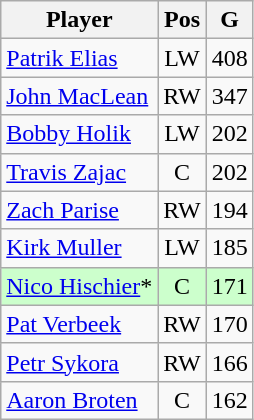<table class="wikitable" style="text-align:center;">
<tr>
<th>Player</th>
<th>Pos</th>
<th>G</th>
</tr>
<tr>
<td style="text-align:left;"><a href='#'>Patrik Elias</a></td>
<td>LW</td>
<td>408</td>
</tr>
<tr>
<td style="text-align:left;"><a href='#'>John MacLean</a></td>
<td>RW</td>
<td>347</td>
</tr>
<tr>
<td style="text-align:left;"><a href='#'>Bobby Holik</a></td>
<td>LW</td>
<td>202</td>
</tr>
<tr>
<td style="text-align:left;"><a href='#'>Travis Zajac</a></td>
<td>C</td>
<td>202</td>
</tr>
<tr>
<td style="text-align:left;"><a href='#'>Zach Parise</a></td>
<td>RW</td>
<td>194</td>
</tr>
<tr>
<td style="text-align:left;"><a href='#'>Kirk Muller</a></td>
<td>LW</td>
<td>185</td>
</tr>
<tr style="background:#cfc;">
<td style="text-align:left;"><a href='#'>Nico Hischier</a>*</td>
<td>C</td>
<td>171</td>
</tr>
<tr>
<td style="text-align:left;"><a href='#'>Pat Verbeek</a></td>
<td>RW</td>
<td>170</td>
</tr>
<tr>
<td style="text-align:left;"><a href='#'>Petr Sykora</a></td>
<td>RW</td>
<td>166</td>
</tr>
<tr>
<td style="text-align:left;"><a href='#'>Aaron Broten</a></td>
<td>C</td>
<td>162</td>
</tr>
</table>
